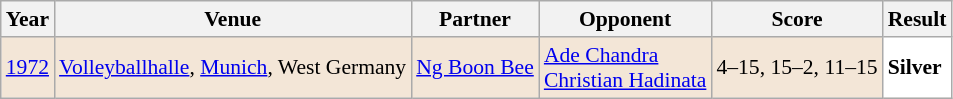<table class="sortable wikitable" style="font-size: 90%;">
<tr>
<th>Year</th>
<th>Venue</th>
<th>Partner</th>
<th>Opponent</th>
<th>Score</th>
<th>Result</th>
</tr>
<tr style="background:#F3E6D7">
<td align="center"><a href='#'>1972</a></td>
<td align="left"><a href='#'>Volleyballhalle</a>, <a href='#'>Munich</a>, West Germany</td>
<td align="left"> <a href='#'>Ng Boon Bee</a></td>
<td align="left"> <a href='#'>Ade Chandra</a><br> <a href='#'>Christian Hadinata</a></td>
<td align="left">4–15, 15–2, 11–15</td>
<td style="text-align:left; background:white"> <strong>Silver</strong></td>
</tr>
</table>
